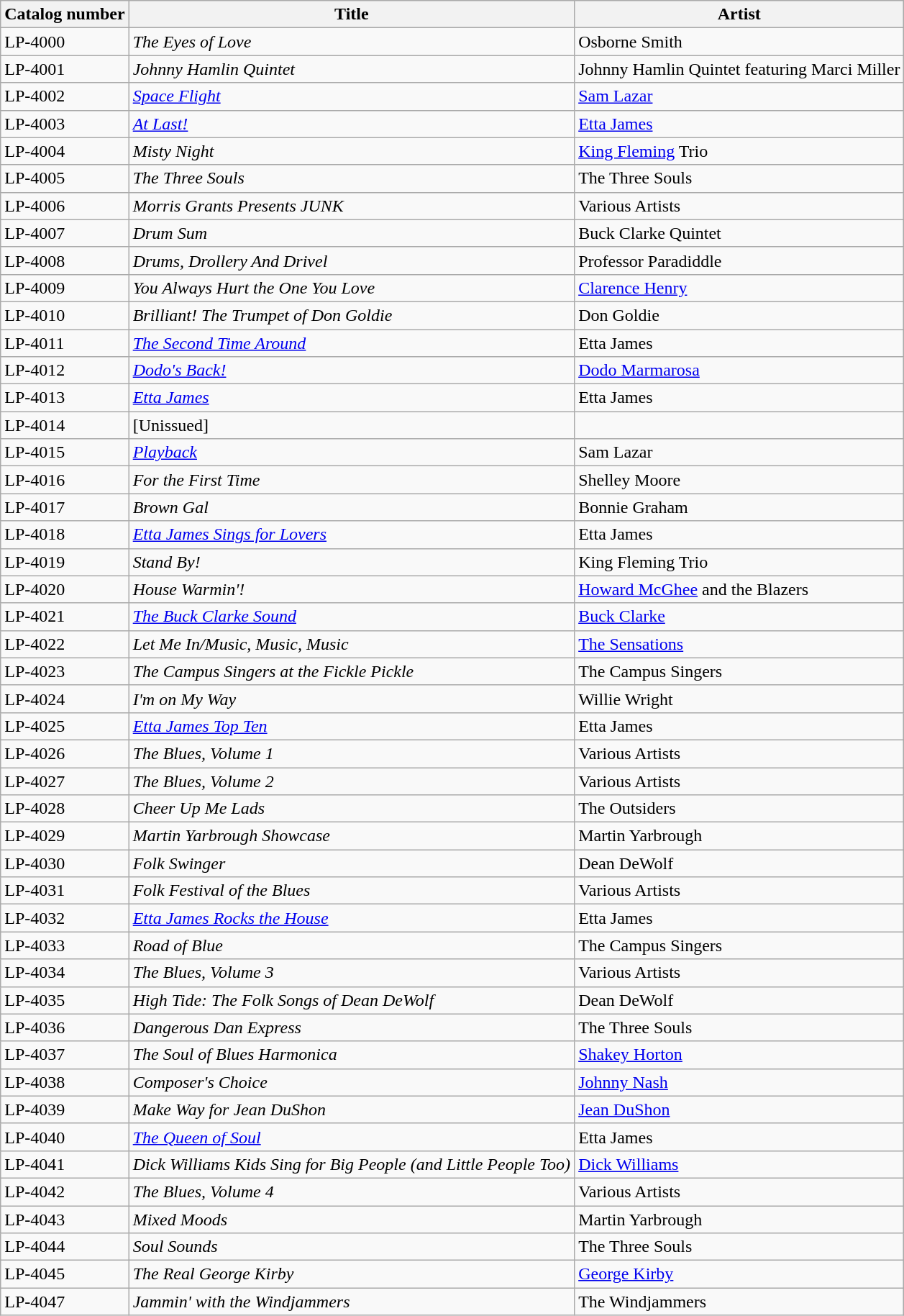<table align="center" | class="wikitable sortable" | bgcolor="#CCCCCC">
<tr>
<th>Catalog number</th>
<th>Title</th>
<th>Artist</th>
</tr>
<tr>
<td>LP-4000</td>
<td><em>The Eyes of Love</em></td>
<td>Osborne Smith</td>
</tr>
<tr>
<td>LP-4001</td>
<td><em>Johnny Hamlin Quintet</em></td>
<td>Johnny Hamlin Quintet featuring Marci Miller</td>
</tr>
<tr>
<td>LP-4002</td>
<td><em><a href='#'>Space Flight</a></em></td>
<td><a href='#'>Sam Lazar</a></td>
</tr>
<tr>
<td>LP-4003</td>
<td><em><a href='#'>At Last!</a></em></td>
<td><a href='#'>Etta James</a></td>
</tr>
<tr>
<td>LP-4004</td>
<td><em>Misty Night</em></td>
<td><a href='#'>King Fleming</a> Trio</td>
</tr>
<tr>
<td>LP-4005</td>
<td><em>The Three Souls</em></td>
<td>The Three Souls</td>
</tr>
<tr>
<td>LP-4006</td>
<td><em>Morris Grants Presents JUNK</em></td>
<td>Various Artists</td>
</tr>
<tr>
<td>LP-4007</td>
<td><em>Drum Sum</em></td>
<td>Buck Clarke Quintet</td>
</tr>
<tr>
<td>LP-4008</td>
<td><em>Drums, Drollery And Drivel</em></td>
<td>Professor Paradiddle</td>
</tr>
<tr>
<td>LP-4009</td>
<td><em>You Always Hurt the One You Love</em></td>
<td><a href='#'>Clarence Henry</a></td>
</tr>
<tr>
<td>LP-4010</td>
<td><em>Brilliant! The Trumpet of Don Goldie</em></td>
<td>Don Goldie</td>
</tr>
<tr>
<td>LP-4011</td>
<td><em><a href='#'>The Second Time Around</a></em></td>
<td>Etta James</td>
</tr>
<tr>
<td>LP-4012</td>
<td><em><a href='#'>Dodo's Back!</a></em></td>
<td><a href='#'>Dodo Marmarosa</a></td>
</tr>
<tr>
<td>LP-4013</td>
<td><em><a href='#'>Etta James</a></em></td>
<td>Etta James</td>
</tr>
<tr>
<td>LP-4014</td>
<td>[Unissued]</td>
<td></td>
</tr>
<tr>
<td>LP-4015</td>
<td><em><a href='#'>Playback</a></em></td>
<td>Sam Lazar</td>
</tr>
<tr>
<td>LP-4016</td>
<td><em>For the First Time</em></td>
<td>Shelley Moore</td>
</tr>
<tr>
<td>LP-4017</td>
<td><em>Brown Gal</em></td>
<td>Bonnie Graham</td>
</tr>
<tr>
<td>LP-4018</td>
<td><em><a href='#'>Etta James Sings for Lovers</a></em></td>
<td>Etta James</td>
</tr>
<tr>
<td>LP-4019</td>
<td><em>Stand By!</em></td>
<td>King Fleming Trio</td>
</tr>
<tr>
<td>LP-4020</td>
<td><em>House Warmin'!</em></td>
<td><a href='#'>Howard McGhee</a> and the Blazers</td>
</tr>
<tr>
<td>LP-4021</td>
<td><em><a href='#'>The Buck Clarke Sound</a></em></td>
<td><a href='#'>Buck Clarke</a></td>
</tr>
<tr>
<td>LP-4022</td>
<td><em>Let Me In/Music, Music, Music</em></td>
<td><a href='#'>The Sensations</a></td>
</tr>
<tr>
<td>LP-4023</td>
<td><em>The Campus Singers at the Fickle Pickle</em></td>
<td>The Campus Singers</td>
</tr>
<tr>
<td>LP-4024</td>
<td><em>I'm on My Way</em></td>
<td>Willie Wright</td>
</tr>
<tr>
<td>LP-4025</td>
<td><em><a href='#'>Etta James Top Ten</a></em></td>
<td>Etta James</td>
</tr>
<tr>
<td>LP-4026</td>
<td><em>The Blues, Volume 1</em></td>
<td>Various Artists</td>
</tr>
<tr>
<td>LP-4027</td>
<td><em>The Blues, Volume 2</em></td>
<td>Various Artists</td>
</tr>
<tr>
<td>LP-4028</td>
<td><em>Cheer Up Me Lads</em></td>
<td>The Outsiders</td>
</tr>
<tr>
<td>LP-4029</td>
<td><em>Martin Yarbrough Showcase</em></td>
<td>Martin Yarbrough</td>
</tr>
<tr>
<td>LP-4030</td>
<td><em>Folk Swinger</em></td>
<td>Dean DeWolf</td>
</tr>
<tr>
<td>LP-4031</td>
<td><em>Folk Festival of the Blues</em></td>
<td>Various Artists</td>
</tr>
<tr>
<td>LP-4032</td>
<td><em><a href='#'>Etta James Rocks the House</a></em></td>
<td>Etta James</td>
</tr>
<tr>
<td>LP-4033</td>
<td><em>Road of Blue</em></td>
<td>The Campus Singers</td>
</tr>
<tr>
<td>LP-4034</td>
<td><em>The Blues, Volume 3</em></td>
<td>Various Artists</td>
</tr>
<tr>
<td>LP-4035</td>
<td><em>High Tide: The Folk Songs of Dean DeWolf</em></td>
<td>Dean DeWolf</td>
</tr>
<tr>
<td>LP-4036</td>
<td><em>Dangerous Dan Express</em></td>
<td>The Three Souls</td>
</tr>
<tr>
<td>LP-4037</td>
<td><em>The Soul of Blues Harmonica</em></td>
<td><a href='#'>Shakey Horton</a></td>
</tr>
<tr>
<td>LP-4038</td>
<td><em>Composer's Choice</em></td>
<td><a href='#'>Johnny Nash</a></td>
</tr>
<tr>
<td>LP-4039</td>
<td><em>Make Way for Jean DuShon</em></td>
<td><a href='#'>Jean DuShon</a></td>
</tr>
<tr>
<td>LP-4040</td>
<td><em><a href='#'>The Queen of Soul</a></em></td>
<td>Etta James</td>
</tr>
<tr>
<td>LP-4041</td>
<td><em>Dick Williams Kids Sing for Big People (and Little People Too)</em></td>
<td><a href='#'>Dick Williams</a></td>
</tr>
<tr>
<td>LP-4042</td>
<td><em>The Blues, Volume 4</em></td>
<td>Various Artists</td>
</tr>
<tr>
<td>LP-4043</td>
<td><em>Mixed Moods</em></td>
<td>Martin Yarbrough</td>
</tr>
<tr>
<td>LP-4044</td>
<td><em>Soul Sounds</em></td>
<td>The Three Souls</td>
</tr>
<tr>
<td>LP-4045</td>
<td><em>The Real George Kirby</em></td>
<td><a href='#'>George Kirby</a></td>
</tr>
<tr>
<td>LP-4047</td>
<td><em>Jammin' with the Windjammers</em></td>
<td>The Windjammers</td>
</tr>
</table>
